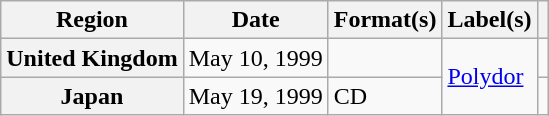<table class="wikitable plainrowheaders">
<tr>
<th scope="col">Region</th>
<th scope="col">Date</th>
<th scope="col">Format(s)</th>
<th scope="col">Label(s)</th>
<th scope="col"></th>
</tr>
<tr>
<th scope="row">United Kingdom</th>
<td>May 10, 1999</td>
<td></td>
<td rowspan="2"><a href='#'>Polydor</a></td>
<td></td>
</tr>
<tr>
<th scope="row">Japan</th>
<td>May 19, 1999</td>
<td>CD</td>
<td></td>
</tr>
</table>
